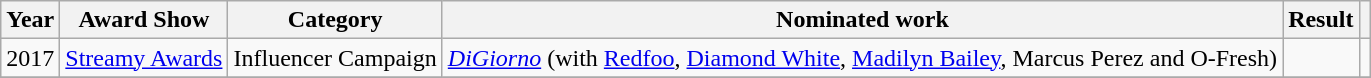<table class="wikitable sortable plainrowheaders">
<tr>
<th>Year</th>
<th>Award Show</th>
<th>Category</th>
<th>Nominated work</th>
<th>Result</th>
<th class="unsortable"></th>
</tr>
<tr>
<td>2017</td>
<td><a href='#'>Streamy Awards</a></td>
<td>Influencer Campaign</td>
<td><em><a href='#'>DiGiorno</a></em> (with <a href='#'>Redfoo</a>, <a href='#'>Diamond White</a>, <a href='#'>Madilyn Bailey</a>, Marcus Perez and O-Fresh)</td>
<td></td>
<td style="text-align:center;"></td>
</tr>
<tr>
</tr>
</table>
